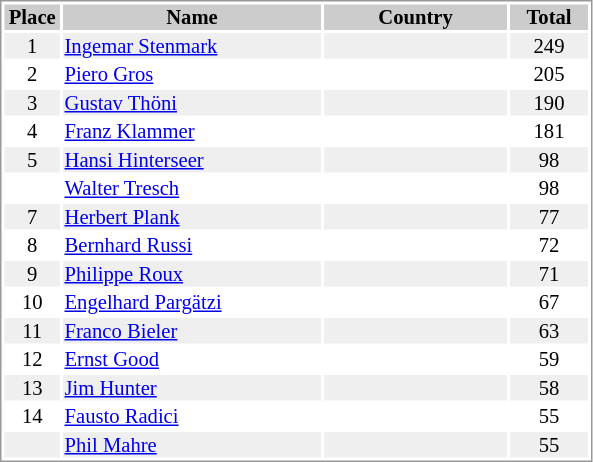<table border="0" style="border: 1px solid #999; background-color:#FFFFFF; text-align:center; font-size:86%; line-height:15px;">
<tr align="center" bgcolor="#CCCCCC">
<th width=35>Place</th>
<th width=170>Name</th>
<th width=120>Country</th>
<th width=50>Total</th>
</tr>
<tr bgcolor="#EFEFEF">
<td>1</td>
<td align="left"><a href='#'>Ingemar Stenmark</a></td>
<td align="left"></td>
<td>249</td>
</tr>
<tr>
<td>2</td>
<td align="left"><a href='#'>Piero Gros</a></td>
<td align="left"></td>
<td>205</td>
</tr>
<tr bgcolor="#EFEFEF">
<td>3</td>
<td align="left"><a href='#'>Gustav Thöni</a></td>
<td align="left"></td>
<td>190</td>
</tr>
<tr>
<td>4</td>
<td align="left"><a href='#'>Franz Klammer</a></td>
<td align="left"></td>
<td>181</td>
</tr>
<tr bgcolor="#EFEFEF">
<td>5</td>
<td align="left"><a href='#'>Hansi Hinterseer</a></td>
<td align="left"></td>
<td>98</td>
</tr>
<tr>
<td></td>
<td align="left"><a href='#'>Walter Tresch</a></td>
<td align="left"></td>
<td>98</td>
</tr>
<tr bgcolor="#EFEFEF">
<td>7</td>
<td align="left"><a href='#'>Herbert Plank</a></td>
<td align="left"></td>
<td>77</td>
</tr>
<tr>
<td>8</td>
<td align="left"><a href='#'>Bernhard Russi</a></td>
<td align="left"></td>
<td>72</td>
</tr>
<tr bgcolor="#EFEFEF">
<td>9</td>
<td align="left"><a href='#'>Philippe Roux</a></td>
<td align="left"></td>
<td>71</td>
</tr>
<tr>
<td>10</td>
<td align="left"><a href='#'>Engelhard Pargätzi</a></td>
<td align="left"></td>
<td>67</td>
</tr>
<tr bgcolor="#EFEFEF">
<td>11</td>
<td align="left"><a href='#'>Franco Bieler</a></td>
<td align="left"></td>
<td>63</td>
</tr>
<tr>
<td>12</td>
<td align="left"><a href='#'>Ernst Good</a></td>
<td align="left"></td>
<td>59</td>
</tr>
<tr bgcolor="#EFEFEF">
<td>13</td>
<td align="left"><a href='#'>Jim Hunter</a></td>
<td align="left"></td>
<td>58</td>
</tr>
<tr>
<td>14</td>
<td align="left"><a href='#'>Fausto Radici</a></td>
<td align="left"></td>
<td>55</td>
</tr>
<tr bgcolor="#EFEFEF">
<td></td>
<td align="left"><a href='#'>Phil Mahre</a></td>
<td align="left"></td>
<td>55</td>
</tr>
</table>
